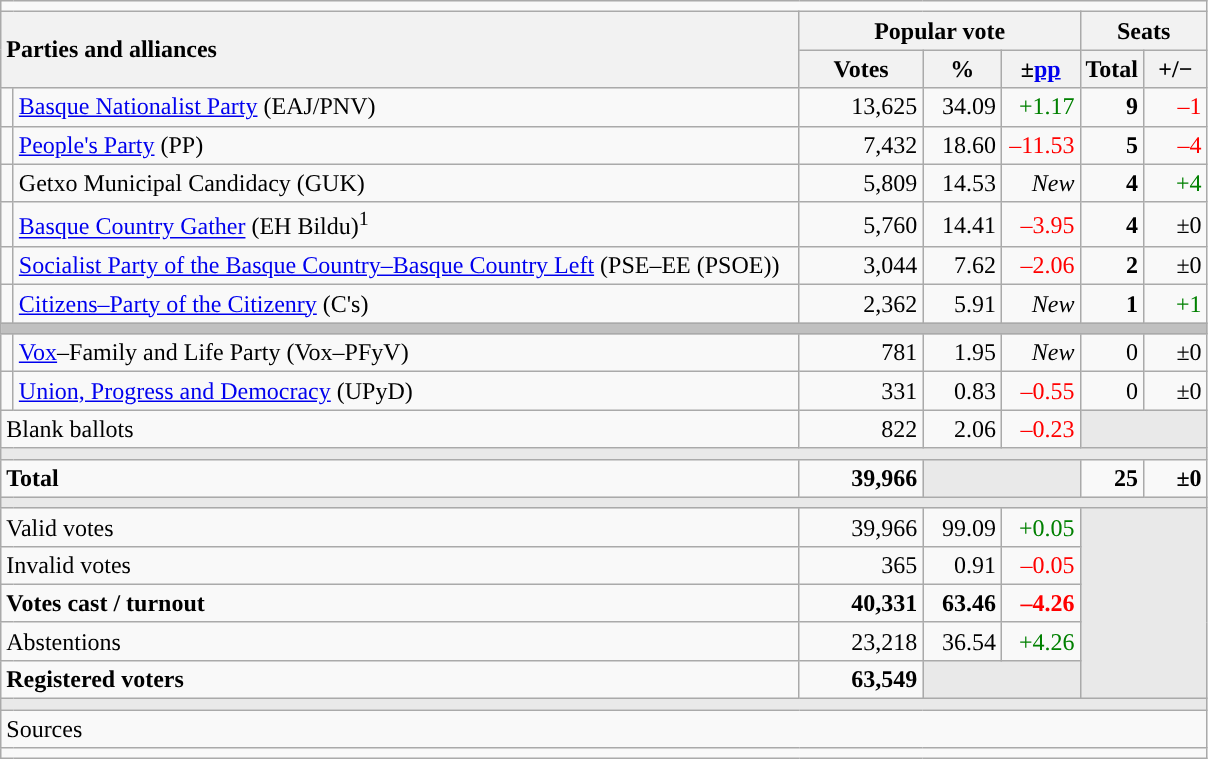<table class="wikitable" style="text-align:right;">
<tr>
<td colspan="7"></td>
</tr>
<tr>
<th style="text-align:left;" rowspan="2" colspan="2" width="525">Parties and alliances</th>
<th colspan="3">Popular vote</th>
<th colspan="2">Seats</th>
</tr>
<tr>
<th width="75">Votes</th>
<th width="45">%</th>
<th width="45">±<a href='#'>pp</a></th>
<th width="35">Total</th>
<th width="35">+/−</th>
</tr>
<tr>
<td width="1" style="color:inherit;background:"></td>
<td align="left"><a href='#'>Basque Nationalist Party</a> (EAJ/PNV)</td>
<td>13,625</td>
<td>34.09</td>
<td style="color:green;">+1.17</td>
<td><strong>9</strong></td>
<td style="color:red;">–1</td>
</tr>
<tr>
<td style="color:inherit;background:"></td>
<td align="left"><a href='#'>People's Party</a> (PP)</td>
<td>7,432</td>
<td>18.60</td>
<td style="color:red;">–11.53</td>
<td><strong>5</strong></td>
<td style="color:red;">–4</td>
</tr>
<tr>
<td style="color:inherit;background:"></td>
<td align="left">Getxo Municipal Candidacy (GUK)</td>
<td>5,809</td>
<td>14.53</td>
<td><em>New</em></td>
<td><strong>4</strong></td>
<td style="color:green;">+4</td>
</tr>
<tr>
<td style="color:inherit;background:"></td>
<td align="left"><a href='#'>Basque Country Gather</a> (EH Bildu)<sup>1</sup></td>
<td>5,760</td>
<td>14.41</td>
<td style="color:red;">–3.95</td>
<td><strong>4</strong></td>
<td>±0</td>
</tr>
<tr>
<td style="color:inherit;background:"></td>
<td align="left"><a href='#'>Socialist Party of the Basque Country–Basque Country Left</a> (PSE–EE (PSOE))</td>
<td>3,044</td>
<td>7.62</td>
<td style="color:red;">–2.06</td>
<td><strong>2</strong></td>
<td>±0</td>
</tr>
<tr>
<td style="color:inherit;background:"></td>
<td align="left"><a href='#'>Citizens–Party of the Citizenry</a> (C's)</td>
<td>2,362</td>
<td>5.91</td>
<td><em>New</em></td>
<td><strong>1</strong></td>
<td style="color:green;">+1</td>
</tr>
<tr>
<td colspan="7" bgcolor="#C0C0C0"></td>
</tr>
<tr>
<td style="color:inherit;background:"></td>
<td align="left"><a href='#'>Vox</a>–Family and Life Party (Vox–PFyV)</td>
<td>781</td>
<td>1.95</td>
<td><em>New</em></td>
<td>0</td>
<td>±0</td>
</tr>
<tr>
<td style="color:inherit;background:"></td>
<td align="left"><a href='#'>Union, Progress and Democracy</a> (UPyD)</td>
<td>331</td>
<td>0.83</td>
<td style="color:red;">–0.55</td>
<td>0</td>
<td>±0</td>
</tr>
<tr>
<td align="left" colspan="2">Blank ballots</td>
<td>822</td>
<td>2.06</td>
<td style="color:red;">–0.23</td>
<td bgcolor="#E9E9E9" colspan="2"></td>
</tr>
<tr>
<td colspan="7" bgcolor="#E9E9E9"></td>
</tr>
<tr style="font-weight:bold;">
<td align="left" colspan="2">Total</td>
<td>39,966</td>
<td bgcolor="#E9E9E9" colspan="2"></td>
<td>25</td>
<td>±0</td>
</tr>
<tr>
<td colspan="7" bgcolor="#E9E9E9"></td>
</tr>
<tr>
<td align="left" colspan="2">Valid votes</td>
<td>39,966</td>
<td>99.09</td>
<td style="color:green;">+0.05</td>
<td bgcolor="#E9E9E9" colspan="2" rowspan="5"></td>
</tr>
<tr>
<td align="left" colspan="2">Invalid votes</td>
<td>365</td>
<td>0.91</td>
<td style="color:red;">–0.05</td>
</tr>
<tr style="font-weight:bold;">
<td align="left" colspan="2">Votes cast / turnout</td>
<td>40,331</td>
<td>63.46</td>
<td style="color:red;">–4.26</td>
</tr>
<tr>
<td align="left" colspan="2">Abstentions</td>
<td>23,218</td>
<td>36.54</td>
<td style="color:green;">+4.26</td>
</tr>
<tr style="font-weight:bold;">
<td align="left" colspan="2">Registered voters</td>
<td>63,549</td>
<td bgcolor="#E9E9E9" colspan="2"></td>
</tr>
<tr>
<td colspan="7" bgcolor="#E9E9E9"></td>
</tr>
<tr>
<td align="left" colspan="7">Sources</td>
</tr>
<tr>
<td colspan="7" style="text-align:left; max-width:790px;"></td>
</tr>
</table>
